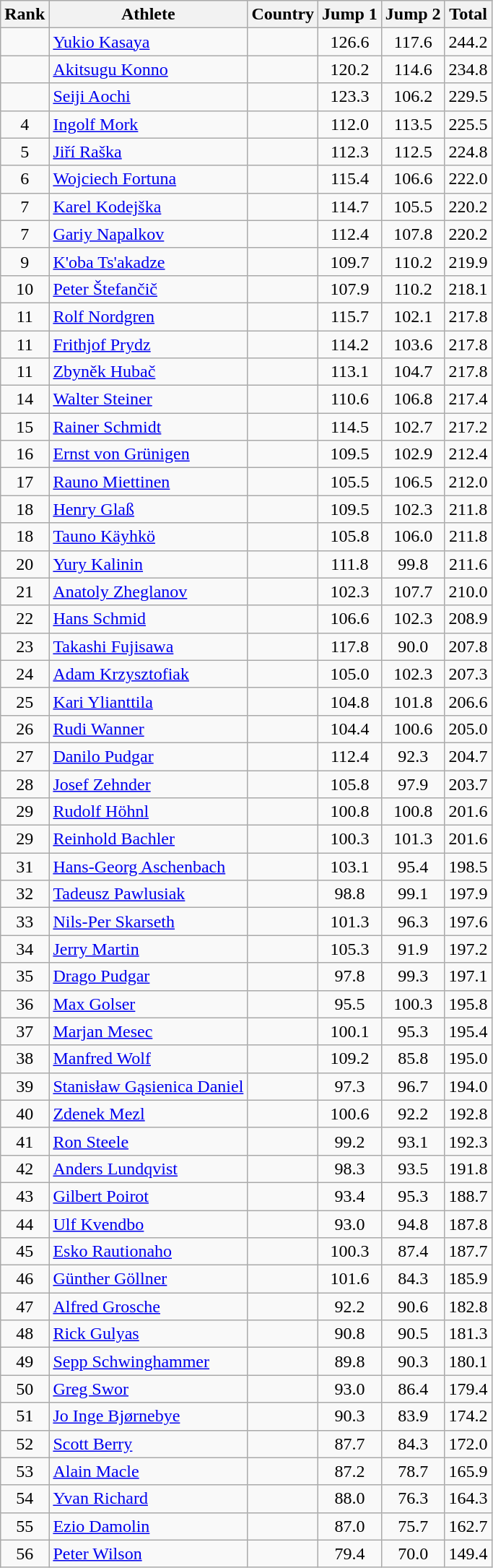<table class="wikitable sortable" style="text-align:center">
<tr>
<th>Rank</th>
<th>Athlete</th>
<th>Country</th>
<th>Jump 1</th>
<th>Jump 2</th>
<th>Total</th>
</tr>
<tr>
<td></td>
<td align=left><a href='#'>Yukio Kasaya</a></td>
<td align=left></td>
<td>126.6</td>
<td>117.6</td>
<td>244.2</td>
</tr>
<tr>
<td></td>
<td align=left><a href='#'>Akitsugu Konno</a></td>
<td align=left></td>
<td>120.2</td>
<td>114.6</td>
<td>234.8</td>
</tr>
<tr>
<td></td>
<td align=left><a href='#'>Seiji Aochi</a></td>
<td align=left></td>
<td>123.3</td>
<td>106.2</td>
<td>229.5</td>
</tr>
<tr>
<td>4</td>
<td align=left><a href='#'>Ingolf Mork</a></td>
<td align=left></td>
<td>112.0</td>
<td>113.5</td>
<td>225.5</td>
</tr>
<tr>
<td>5</td>
<td align=left><a href='#'>Jiří Raška</a></td>
<td align=left></td>
<td>112.3</td>
<td>112.5</td>
<td>224.8</td>
</tr>
<tr>
<td>6</td>
<td align=left><a href='#'>Wojciech Fortuna</a></td>
<td align=left></td>
<td>115.4</td>
<td>106.6</td>
<td>222.0</td>
</tr>
<tr>
<td>7</td>
<td align=left><a href='#'>Karel Kodejška</a></td>
<td align=left></td>
<td>114.7</td>
<td>105.5</td>
<td>220.2</td>
</tr>
<tr>
<td>7</td>
<td align=left><a href='#'>Gariy Napalkov</a></td>
<td align=left></td>
<td>112.4</td>
<td>107.8</td>
<td>220.2</td>
</tr>
<tr>
<td>9</td>
<td align=left><a href='#'>K'oba Ts'akadze</a></td>
<td align=left></td>
<td>109.7</td>
<td>110.2</td>
<td>219.9</td>
</tr>
<tr>
<td>10</td>
<td align=left><a href='#'>Peter Štefančič</a></td>
<td align=left></td>
<td>107.9</td>
<td>110.2</td>
<td>218.1</td>
</tr>
<tr>
<td>11</td>
<td align=left><a href='#'>Rolf Nordgren</a></td>
<td align=left></td>
<td>115.7</td>
<td>102.1</td>
<td>217.8</td>
</tr>
<tr>
<td>11</td>
<td align=left><a href='#'>Frithjof Prydz</a></td>
<td align=left></td>
<td>114.2</td>
<td>103.6</td>
<td>217.8</td>
</tr>
<tr>
<td>11</td>
<td align=left><a href='#'>Zbyněk Hubač</a></td>
<td align=left></td>
<td>113.1</td>
<td>104.7</td>
<td>217.8</td>
</tr>
<tr>
<td>14</td>
<td align=left><a href='#'>Walter Steiner</a></td>
<td align=left></td>
<td>110.6</td>
<td>106.8</td>
<td>217.4</td>
</tr>
<tr>
<td>15</td>
<td align=left><a href='#'>Rainer Schmidt</a></td>
<td align=left></td>
<td>114.5</td>
<td>102.7</td>
<td>217.2</td>
</tr>
<tr>
<td>16</td>
<td align=left><a href='#'>Ernst von Grünigen</a></td>
<td align=left></td>
<td>109.5</td>
<td>102.9</td>
<td>212.4</td>
</tr>
<tr>
<td>17</td>
<td align=left><a href='#'>Rauno Miettinen</a></td>
<td align=left></td>
<td>105.5</td>
<td>106.5</td>
<td>212.0</td>
</tr>
<tr>
<td>18</td>
<td align=left><a href='#'>Henry Glaß</a></td>
<td align=left></td>
<td>109.5</td>
<td>102.3</td>
<td>211.8</td>
</tr>
<tr>
<td>18</td>
<td align=left><a href='#'>Tauno Käyhkö</a></td>
<td align=left></td>
<td>105.8</td>
<td>106.0</td>
<td>211.8</td>
</tr>
<tr>
<td>20</td>
<td align=left><a href='#'>Yury Kalinin</a></td>
<td align=left></td>
<td>111.8</td>
<td>99.8</td>
<td>211.6</td>
</tr>
<tr>
<td>21</td>
<td align=left><a href='#'>Anatoly Zheglanov</a></td>
<td align=left></td>
<td>102.3</td>
<td>107.7</td>
<td>210.0</td>
</tr>
<tr>
<td>22</td>
<td align=left><a href='#'>Hans Schmid</a></td>
<td align=left></td>
<td>106.6</td>
<td>102.3</td>
<td>208.9</td>
</tr>
<tr>
<td>23</td>
<td align=left><a href='#'>Takashi Fujisawa</a></td>
<td align=left></td>
<td>117.8</td>
<td>90.0</td>
<td>207.8</td>
</tr>
<tr>
<td>24</td>
<td align=left><a href='#'>Adam Krzysztofiak</a></td>
<td align=left></td>
<td>105.0</td>
<td>102.3</td>
<td>207.3</td>
</tr>
<tr>
<td>25</td>
<td align=left><a href='#'>Kari Ylianttila</a></td>
<td align=left></td>
<td>104.8</td>
<td>101.8</td>
<td>206.6</td>
</tr>
<tr>
<td>26</td>
<td align=left><a href='#'>Rudi Wanner</a></td>
<td align=left></td>
<td>104.4</td>
<td>100.6</td>
<td>205.0</td>
</tr>
<tr>
<td>27</td>
<td align=left><a href='#'>Danilo Pudgar</a></td>
<td align=left></td>
<td>112.4</td>
<td>92.3</td>
<td>204.7</td>
</tr>
<tr>
<td>28</td>
<td align=left><a href='#'>Josef Zehnder</a></td>
<td align=left></td>
<td>105.8</td>
<td>97.9</td>
<td>203.7</td>
</tr>
<tr>
<td>29</td>
<td align=left><a href='#'>Rudolf Höhnl</a></td>
<td align=left></td>
<td>100.8</td>
<td>100.8</td>
<td>201.6</td>
</tr>
<tr>
<td>29</td>
<td align=left><a href='#'>Reinhold Bachler</a></td>
<td align=left></td>
<td>100.3</td>
<td>101.3</td>
<td>201.6</td>
</tr>
<tr>
<td>31</td>
<td align=left><a href='#'>Hans-Georg Aschenbach</a></td>
<td align=left></td>
<td>103.1</td>
<td>95.4</td>
<td>198.5</td>
</tr>
<tr>
<td>32</td>
<td align=left><a href='#'>Tadeusz Pawlusiak</a></td>
<td align=left></td>
<td>98.8</td>
<td>99.1</td>
<td>197.9</td>
</tr>
<tr>
<td>33</td>
<td align=left><a href='#'>Nils-Per Skarseth</a></td>
<td align=left></td>
<td>101.3</td>
<td>96.3</td>
<td>197.6</td>
</tr>
<tr>
<td>34</td>
<td align=left><a href='#'>Jerry Martin</a></td>
<td align=left></td>
<td>105.3</td>
<td>91.9</td>
<td>197.2</td>
</tr>
<tr>
<td>35</td>
<td align=left><a href='#'>Drago Pudgar</a></td>
<td align=left></td>
<td>97.8</td>
<td>99.3</td>
<td>197.1</td>
</tr>
<tr>
<td>36</td>
<td align=left><a href='#'>Max Golser</a></td>
<td align=left></td>
<td>95.5</td>
<td>100.3</td>
<td>195.8</td>
</tr>
<tr>
<td>37</td>
<td align=left><a href='#'>Marjan Mesec</a></td>
<td align=left></td>
<td>100.1</td>
<td>95.3</td>
<td>195.4</td>
</tr>
<tr>
<td>38</td>
<td align=left><a href='#'>Manfred Wolf</a></td>
<td align=left></td>
<td>109.2</td>
<td>85.8</td>
<td>195.0</td>
</tr>
<tr>
<td>39</td>
<td align=left><a href='#'>Stanisław Gąsienica Daniel</a></td>
<td align=left></td>
<td>97.3</td>
<td>96.7</td>
<td>194.0</td>
</tr>
<tr>
<td>40</td>
<td align=left><a href='#'>Zdenek Mezl</a></td>
<td align=left></td>
<td>100.6</td>
<td>92.2</td>
<td>192.8</td>
</tr>
<tr>
<td>41</td>
<td align=left><a href='#'>Ron Steele</a></td>
<td align=left></td>
<td>99.2</td>
<td>93.1</td>
<td>192.3</td>
</tr>
<tr>
<td>42</td>
<td align=left><a href='#'>Anders Lundqvist</a></td>
<td align=left></td>
<td>98.3</td>
<td>93.5</td>
<td>191.8</td>
</tr>
<tr>
<td>43</td>
<td align=left><a href='#'>Gilbert Poirot</a></td>
<td align=left></td>
<td>93.4</td>
<td>95.3</td>
<td>188.7</td>
</tr>
<tr>
<td>44</td>
<td align=left><a href='#'>Ulf Kvendbo</a></td>
<td align=left></td>
<td>93.0</td>
<td>94.8</td>
<td>187.8</td>
</tr>
<tr>
<td>45</td>
<td align=left><a href='#'>Esko Rautionaho</a></td>
<td align=left></td>
<td>100.3</td>
<td>87.4</td>
<td>187.7</td>
</tr>
<tr>
<td>46</td>
<td align=left><a href='#'>Günther Göllner</a></td>
<td align=left></td>
<td>101.6</td>
<td>84.3</td>
<td>185.9</td>
</tr>
<tr>
<td>47</td>
<td align=left><a href='#'>Alfred Grosche</a></td>
<td align=left></td>
<td>92.2</td>
<td>90.6</td>
<td>182.8</td>
</tr>
<tr>
<td>48</td>
<td align=left><a href='#'>Rick Gulyas</a></td>
<td align=left></td>
<td>90.8</td>
<td>90.5</td>
<td>181.3</td>
</tr>
<tr>
<td>49</td>
<td align=left><a href='#'>Sepp Schwinghammer</a></td>
<td align=left></td>
<td>89.8</td>
<td>90.3</td>
<td>180.1</td>
</tr>
<tr>
<td>50</td>
<td align=left><a href='#'>Greg Swor</a></td>
<td align=left></td>
<td>93.0</td>
<td>86.4</td>
<td>179.4</td>
</tr>
<tr>
<td>51</td>
<td align=left><a href='#'>Jo Inge Bjørnebye</a></td>
<td align=left></td>
<td>90.3</td>
<td>83.9</td>
<td>174.2</td>
</tr>
<tr>
<td>52</td>
<td align=left><a href='#'>Scott Berry</a></td>
<td align=left></td>
<td>87.7</td>
<td>84.3</td>
<td>172.0</td>
</tr>
<tr>
<td>53</td>
<td align=left><a href='#'>Alain Macle</a></td>
<td align=left></td>
<td>87.2</td>
<td>78.7</td>
<td>165.9</td>
</tr>
<tr>
<td>54</td>
<td align=left><a href='#'>Yvan Richard</a></td>
<td align=left></td>
<td>88.0</td>
<td>76.3</td>
<td>164.3</td>
</tr>
<tr>
<td>55</td>
<td align=left><a href='#'>Ezio Damolin</a></td>
<td align=left></td>
<td>87.0</td>
<td>75.7</td>
<td>162.7</td>
</tr>
<tr>
<td>56</td>
<td align=left><a href='#'>Peter Wilson</a></td>
<td align=left></td>
<td>79.4</td>
<td>70.0</td>
<td>149.4</td>
</tr>
</table>
